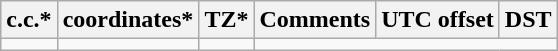<table class="wikitable sortable">
<tr>
<th>c.c.*</th>
<th>coordinates*</th>
<th>TZ*</th>
<th>Comments</th>
<th>UTC offset</th>
<th>DST</th>
</tr>
<tr --->
<td></td>
<td></td>
<td></td>
</tr>
</table>
